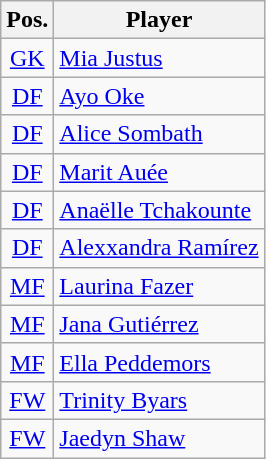<table class="wikitable">
<tr>
<th>Pos.</th>
<th>Player</th>
</tr>
<tr>
<td style="text-align:center;" rowspan=><a href='#'>GK</a></td>
<td> <a href='#'>Mia Justus</a></td>
</tr>
<tr>
<td style="text-align:center;" rowspan=><a href='#'>DF</a></td>
<td> <a href='#'>Ayo Oke</a></td>
</tr>
<tr>
<td style="text-align:center;" rowspan=><a href='#'>DF</a></td>
<td> <a href='#'>Alice Sombath</a></td>
</tr>
<tr>
<td style="text-align:center;" rowspan=><a href='#'>DF</a></td>
<td> <a href='#'>Marit Auée</a></td>
</tr>
<tr>
<td style="text-align:center;" rowspan=><a href='#'>DF</a></td>
<td> <a href='#'>Anaëlle Tchakounte</a></td>
</tr>
<tr>
<td style="text-align:center;" rowspan=><a href='#'>DF</a></td>
<td> <a href='#'>Alexxandra Ramírez</a></td>
</tr>
<tr>
<td style="text-align:center;" rowspan=><a href='#'>MF</a></td>
<td> <a href='#'>Laurina Fazer</a></td>
</tr>
<tr>
<td style="text-align:center;" rowspan=><a href='#'>MF</a></td>
<td> <a href='#'>Jana Gutiérrez</a></td>
</tr>
<tr>
<td style="text-align:center;" rowspan=><a href='#'>MF</a></td>
<td> <a href='#'>Ella Peddemors</a></td>
</tr>
<tr>
<td style="text-align:center;" rowspan=><a href='#'>FW</a></td>
<td> <a href='#'>Trinity Byars</a></td>
</tr>
<tr>
<td style="text-align:center;" rowspan=><a href='#'>FW</a></td>
<td> <a href='#'>Jaedyn Shaw</a></td>
</tr>
</table>
